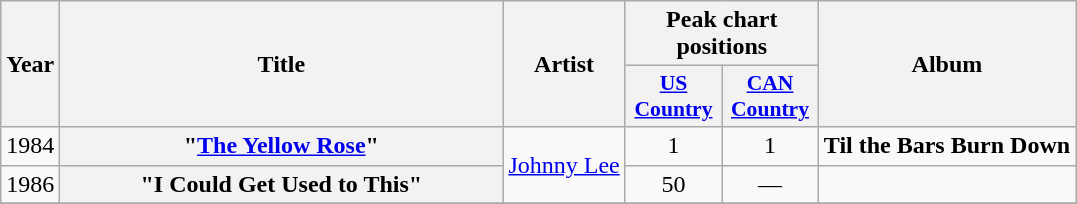<table class="wikitable plainrowheaders" style=text-align:center;>
<tr>
<th scope="col" rowspan="2">Year</th>
<th scope="col" rowspan="2" style="width:18em;">Title</th>
<th scope="col" rowspan="2">Artist</th>
<th scope="col" colspan="2">Peak chart positions</th>
<th scope="col" rowspan="2">Album</th>
</tr>
<tr>
<th style="width:4em;font-size:90%;"><a href='#'>US Country</a></th>
<th style="width:4em;font-size:90%;"><a href='#'>CAN Country</a></th>
</tr>
<tr>
<td>1984</td>
<th scope="row">"<a href='#'>The Yellow Rose</a>"</th>
<td rowspan="2"><a href='#'>Johnny Lee</a></td>
<td>1</td>
<td>1</td>
<td align="left"><strong>Til the Bars Burn Down<em></td>
</tr>
<tr>
<td>1986</td>
<th scope="row">"I Could Get Used to This"</th>
<td>50</td>
<td>—</td>
<td></td>
</tr>
<tr>
</tr>
</table>
